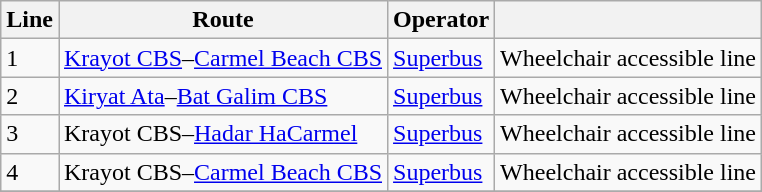<table class=wikitable>
<tr>
<th>Line</th>
<th>Route</th>
<th>Operator</th>
<th></th>
</tr>
<tr>
<td>1</td>
<td><a href='#'>Krayot CBS</a>–<a href='#'>Carmel Beach CBS</a></td>
<td><a href='#'>Superbus</a></td>
<td>Wheelchair accessible line</td>
</tr>
<tr>
<td>2</td>
<td><a href='#'>Kiryat Ata</a>–<a href='#'>Bat Galim CBS</a></td>
<td><a href='#'>Superbus</a></td>
<td>Wheelchair accessible line</td>
</tr>
<tr>
<td>3</td>
<td>Krayot CBS–<a href='#'>Hadar HaCarmel</a></td>
<td><a href='#'>Superbus</a></td>
<td>Wheelchair accessible line</td>
</tr>
<tr>
<td>4</td>
<td>Krayot CBS–<a href='#'>Carmel Beach CBS</a></td>
<td><a href='#'>Superbus</a></td>
<td>Wheelchair accessible line</td>
</tr>
<tr>
</tr>
</table>
